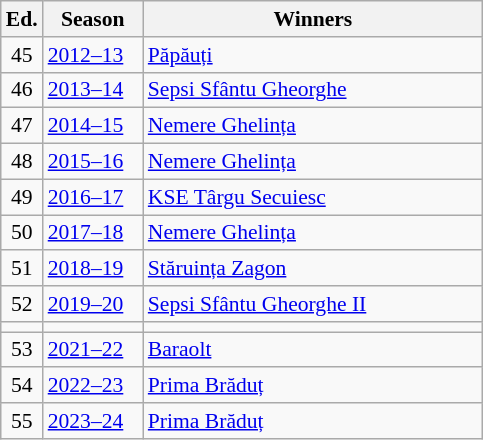<table class="wikitable" style="font-size:90%">
<tr>
<th><abbr>Ed.</abbr></th>
<th width="60">Season</th>
<th width="220">Winners</th>
</tr>
<tr>
<td align=center>45</td>
<td><a href='#'>2012–13</a></td>
<td><a href='#'>Păpăuți</a></td>
</tr>
<tr>
<td align=center>46</td>
<td><a href='#'>2013–14</a></td>
<td><a href='#'>Sepsi Sfântu Gheorghe</a></td>
</tr>
<tr>
<td align=center>47</td>
<td><a href='#'>2014–15</a></td>
<td><a href='#'>Nemere Ghelința</a></td>
</tr>
<tr>
<td align=center>48</td>
<td><a href='#'>2015–16</a></td>
<td><a href='#'>Nemere Ghelința</a></td>
</tr>
<tr>
<td align=center>49</td>
<td><a href='#'>2016–17</a></td>
<td><a href='#'>KSE Târgu Secuiesc</a></td>
</tr>
<tr>
<td align=center>50</td>
<td><a href='#'>2017–18</a></td>
<td><a href='#'>Nemere Ghelința</a></td>
</tr>
<tr>
<td align=center>51</td>
<td><a href='#'>2018–19</a></td>
<td><a href='#'>Stăruința Zagon</a></td>
</tr>
<tr>
<td align=center>52</td>
<td><a href='#'>2019–20</a></td>
<td><a href='#'>Sepsi Sfântu Gheorghe II</a></td>
</tr>
<tr>
<td align=center></td>
<td></td>
<td></td>
</tr>
<tr>
<td align=center>53</td>
<td><a href='#'>2021–22</a></td>
<td><a href='#'>Baraolt</a></td>
</tr>
<tr>
<td align=center>54</td>
<td><a href='#'>2022–23</a></td>
<td><a href='#'>Prima Brăduț</a></td>
</tr>
<tr>
<td align=center>55</td>
<td><a href='#'>2023–24</a></td>
<td><a href='#'>Prima Brăduț</a></td>
</tr>
</table>
